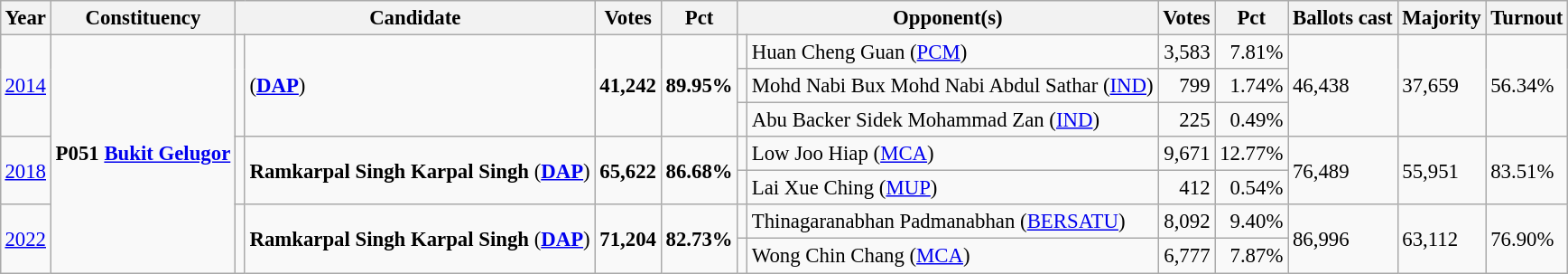<table class="wikitable" style="margin:0.5em ; font-size:95%">
<tr>
<th>Year</th>
<th>Constituency</th>
<th colspan=2>Candidate</th>
<th>Votes</th>
<th>Pct</th>
<th colspan=2>Opponent(s)</th>
<th>Votes</th>
<th>Pct</th>
<th>Ballots cast</th>
<th>Majority</th>
<th>Turnout</th>
</tr>
<tr>
<td rowspan="3"><a href='#'>2014</a></td>
<td rowspan=8><strong>P051 <a href='#'>Bukit Gelugor</a></strong></td>
<td rowspan="3" ></td>
<td rowspan="3"> (<strong><a href='#'>DAP</a></strong>)</td>
<td rowspan="3" align="right"><strong>41,242</strong></td>
<td rowspan="3"><strong>89.95%</strong></td>
<td></td>
<td>Huan Cheng Guan (<a href='#'>PCM</a>)</td>
<td align="right">3,583</td>
<td align="right">7.81%</td>
<td rowspan="3">46,438</td>
<td rowspan="3">37,659</td>
<td rowspan="3">56.34%</td>
</tr>
<tr>
<td></td>
<td>Mohd Nabi Bux Mohd Nabi Abdul Sathar (<a href='#'>IND</a>)</td>
<td align="right">799</td>
<td align="right">1.74%</td>
</tr>
<tr>
<td></td>
<td>Abu Backer Sidek Mohammad Zan (<a href='#'>IND</a>)</td>
<td align="right">225</td>
<td align="right">0.49%</td>
</tr>
<tr>
<td rowspan=2><a href='#'>2018</a></td>
<td rowspan=2 ></td>
<td rowspan=2><strong>Ramkarpal Singh Karpal Singh</strong> (<strong><a href='#'>DAP</a></strong>)</td>
<td rowspan=2 align="right"><strong>65,622</strong></td>
<td rowspan=2><strong>86.68%</strong></td>
<td></td>
<td>Low Joo Hiap (<a href='#'>MCA</a>)</td>
<td align="right">9,671</td>
<td>12.77%</td>
<td rowspan=2>76,489</td>
<td rowspan=2>55,951</td>
<td rowspan=2>83.51%</td>
</tr>
<tr>
<td bgcolor=></td>
<td>Lai Xue Ching (<a href='#'>MUP</a>)</td>
<td align="right">412</td>
<td align="right">0.54%</td>
</tr>
<tr>
<td rowspan=2><a href='#'>2022</a></td>
<td rowspan=2 ></td>
<td rowspan=2><strong>Ramkarpal Singh Karpal Singh</strong>  (<a href='#'><strong>DAP</strong></a>)</td>
<td rowspan=2 align="right"><strong>71,204</strong></td>
<td rowspan=2><strong>82.73%</strong></td>
<td bgcolor=></td>
<td>Thinagaranabhan Padmanabhan (<a href='#'>BERSATU</a>)</td>
<td align="right">8,092</td>
<td align="right">9.40%</td>
<td rowspan=2>86,996</td>
<td rowspan=2>63,112</td>
<td rowspan=2>76.90%</td>
</tr>
<tr>
<td></td>
<td>Wong Chin Chang (<a href='#'>MCA</a>)</td>
<td align="right">6,777</td>
<td align="right">7.87%</td>
</tr>
</table>
